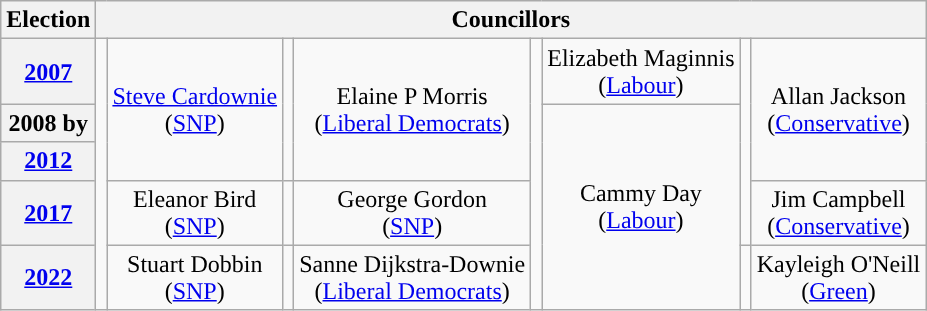<table class="wikitable" style="text-align:center">
<tr>
<th>Election</th>
<th colspan=8>Councillors</th>
</tr>
<tr>
<th><a href='#'>2007</a></th>
<td rowspan=5; style="background-color: "></td>
<td rowspan=3><a href='#'>Steve Cardownie</a><br>(<a href='#'>SNP</a>)</td>
<td rowspan=3; style="background-color: "></td>
<td rowspan=3>Elaine P Morris<br>(<a href='#'>Liberal Democrats</a>)</td>
<td rowspan=5; style="background-color: "></td>
<td rowspan=1>Elizabeth Maginnis<br>(<a href='#'>Labour</a>)</td>
<td rowspan=4; style="background-color: "></td>
<td rowspan=3>Allan Jackson<br>(<a href='#'>Conservative</a>)</td>
</tr>
<tr>
<th>2008 by</th>
<td rowspan=4>Cammy Day<br>(<a href='#'>Labour</a>)</td>
</tr>
<tr>
<th><a href='#'>2012</a></th>
</tr>
<tr>
<th><a href='#'>2017</a></th>
<td rowspan=1>Eleanor Bird<br>(<a href='#'>SNP</a>)</td>
<td rowspan=1; style="background-color: "></td>
<td rowspan=1>George Gordon<br>(<a href='#'>SNP</a>)</td>
<td rowspan=1>Jim Campbell<br>(<a href='#'>Conservative</a>)</td>
</tr>
<tr>
<th><a href='#'>2022</a></th>
<td rowspan=1>Stuart Dobbin<br>(<a href='#'>SNP</a>)</td>
<td rowspan=1; style="background-color: "></td>
<td rowspan=1>Sanne Dijkstra-Downie<br>(<a href='#'>Liberal Democrats</a>)</td>
<td rowspan=1; style="background-color: "></td>
<td rowspan=1>Kayleigh O'Neill<br>(<a href='#'>Green</a>)</td>
</tr>
</table>
